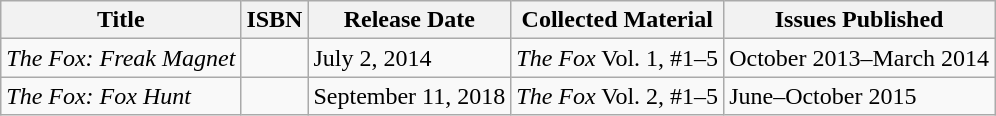<table class="wikitable">
<tr>
<th>Title</th>
<th>ISBN</th>
<th>Release Date</th>
<th>Collected Material</th>
<th>Issues Published</th>
</tr>
<tr>
<td><em>The Fox: Freak Magnet</em></td>
<td></td>
<td>July 2, 2014</td>
<td><em>The Fox</em> Vol. 1, #1–5</td>
<td>October 2013–March 2014</td>
</tr>
<tr>
<td><em>The Fox: Fox Hunt</em></td>
<td></td>
<td>September 11, 2018</td>
<td><em>The Fox</em> Vol. 2, #1–5</td>
<td>June–October 2015</td>
</tr>
</table>
